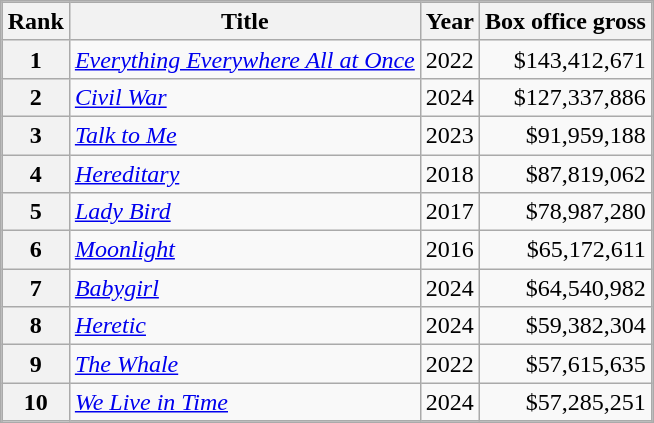<table class="wikitable sortable plainrowheaders" style="display: inline-block;">
<tr>
<th scope="col">Rank</th>
<th scope="col">Title</th>
<th scope="col">Year</th>
<th scope="col">Box office gross</th>
</tr>
<tr>
<th scope="row">1</th>
<td><em><a href='#'>Everything Everywhere All at Once</a></em></td>
<td>2022</td>
<td style="text-align:right">$143,412,671</td>
</tr>
<tr>
<th scope="row">2</th>
<td><em><a href='#'>Civil War</a></em></td>
<td>2024</td>
<td style="text-align:right">$127,337,886</td>
</tr>
<tr>
<th scope="row">3</th>
<td><em><a href='#'>Talk to Me</a></em></td>
<td>2023</td>
<td style="text-align:right">$91,959,188</td>
</tr>
<tr>
<th scope="row">4</th>
<td><em><a href='#'>Hereditary</a></em></td>
<td>2018</td>
<td style="text-align:right">$87,819,062</td>
</tr>
<tr>
<th scope="row">5</th>
<td><em><a href='#'>Lady Bird</a></em></td>
<td>2017</td>
<td style="text-align:right">$78,987,280</td>
</tr>
<tr>
<th scope="row">6</th>
<td><em><a href='#'>Moonlight</a></em></td>
<td>2016</td>
<td style="text-align:right">$65,172,611</td>
</tr>
<tr>
<th scope="row">7</th>
<td><em><a href='#'>Babygirl</a></em></td>
<td>2024</td>
<td style="text-align:right">$64,540,982</td>
</tr>
<tr>
<th scope="row">8</th>
<td><em><a href='#'>Heretic</a></em></td>
<td>2024</td>
<td style="text-align:right">$59,382,304</td>
</tr>
<tr>
<th scope="row">9</th>
<td><em><a href='#'>The Whale</a></em></td>
<td>2022</td>
<td style="text-align:right">$57,615,635</td>
</tr>
<tr>
<th scope="row">10</th>
<td><em><a href='#'>We Live in Time</a></em></td>
<td>2024</td>
<td style="text-align:right">$57,285,251</td>
</tr>
</table>
